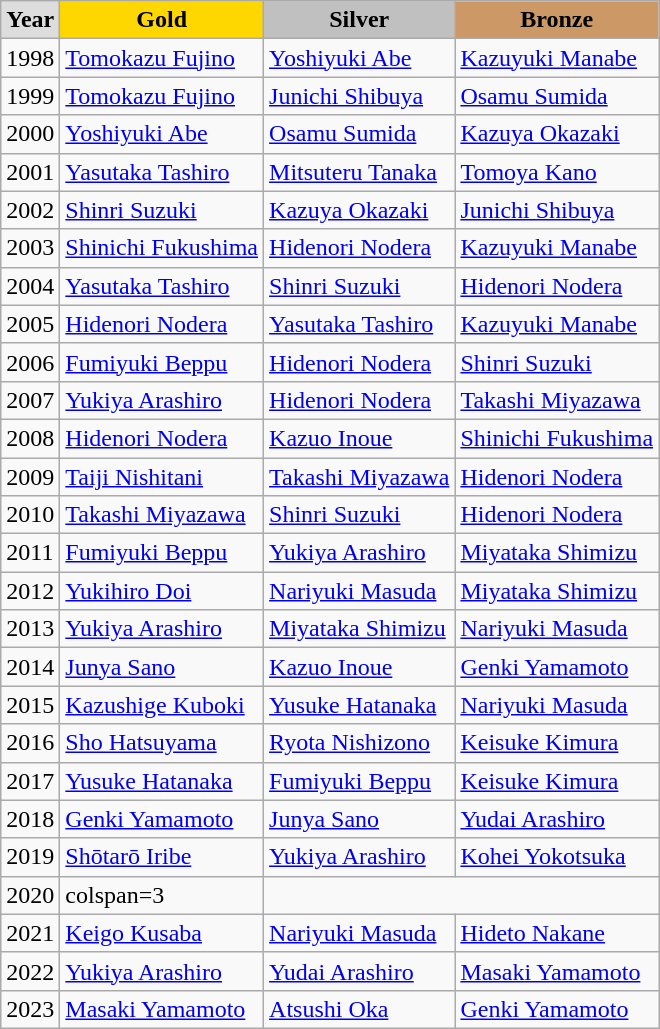<table class="wikitable" style="text-align:left;">
<tr>
<td style="background:#DDDDDD; font-weight:bold; text-align:center;">Year</td>
<td style="background:gold;font-weight:bold; text-align:center;">Gold</td>
<td style="background:silver; font-weight:bold; text-align:center;">Silver</td>
<td style="background:#cc9966; font-weight:bold; text-align:center;">Bronze</td>
</tr>
<tr>
<td>1998</td>
<td><a href='#'>Tomokazu Fujino</a></td>
<td><a href='#'>Yoshiyuki Abe</a></td>
<td><a href='#'>Kazuyuki Manabe</a></td>
</tr>
<tr>
<td>1999</td>
<td><a href='#'>Tomokazu Fujino</a></td>
<td><a href='#'>Junichi Shibuya</a></td>
<td><a href='#'>Osamu Sumida</a></td>
</tr>
<tr>
<td>2000</td>
<td><a href='#'>Yoshiyuki Abe</a></td>
<td><a href='#'>Osamu Sumida</a></td>
<td><a href='#'>Kazuya Okazaki</a></td>
</tr>
<tr>
<td>2001</td>
<td><a href='#'>Yasutaka Tashiro</a></td>
<td><a href='#'>Mitsuteru Tanaka</a></td>
<td><a href='#'>Tomoya Kano</a></td>
</tr>
<tr>
<td>2002</td>
<td><a href='#'>Shinri Suzuki</a></td>
<td><a href='#'>Kazuya Okazaki</a></td>
<td><a href='#'>Junichi Shibuya</a></td>
</tr>
<tr>
<td>2003</td>
<td><a href='#'>Shinichi Fukushima</a></td>
<td><a href='#'>Hidenori Nodera</a></td>
<td><a href='#'>Kazuyuki Manabe</a></td>
</tr>
<tr>
<td>2004</td>
<td><a href='#'>Yasutaka Tashiro</a></td>
<td><a href='#'>Shinri Suzuki</a></td>
<td><a href='#'>Hidenori Nodera</a></td>
</tr>
<tr>
<td>2005</td>
<td><a href='#'>Hidenori Nodera</a></td>
<td><a href='#'>Yasutaka Tashiro</a></td>
<td><a href='#'>Kazuyuki Manabe</a></td>
</tr>
<tr>
<td>2006</td>
<td><a href='#'>Fumiyuki Beppu</a></td>
<td><a href='#'>Hidenori Nodera</a></td>
<td><a href='#'>Shinri Suzuki</a></td>
</tr>
<tr>
<td>2007</td>
<td><a href='#'>Yukiya Arashiro</a></td>
<td><a href='#'>Hidenori Nodera</a></td>
<td><a href='#'>Takashi Miyazawa</a></td>
</tr>
<tr>
<td>2008</td>
<td><a href='#'>Hidenori Nodera</a></td>
<td><a href='#'>Kazuo Inoue</a></td>
<td><a href='#'>Shinichi Fukushima</a></td>
</tr>
<tr>
<td>2009</td>
<td><a href='#'>Taiji Nishitani</a></td>
<td><a href='#'>Takashi Miyazawa</a></td>
<td><a href='#'>Hidenori Nodera</a></td>
</tr>
<tr>
<td>2010</td>
<td><a href='#'>Takashi Miyazawa</a></td>
<td><a href='#'>Shinri Suzuki</a></td>
<td><a href='#'>Hidenori Nodera</a></td>
</tr>
<tr>
<td>2011</td>
<td><a href='#'>Fumiyuki Beppu</a></td>
<td><a href='#'>Yukiya Arashiro</a></td>
<td><a href='#'>Miyataka Shimizu</a></td>
</tr>
<tr>
<td>2012</td>
<td><a href='#'>Yukihiro Doi</a></td>
<td><a href='#'>Nariyuki Masuda</a></td>
<td><a href='#'>Miyataka Shimizu</a></td>
</tr>
<tr>
<td>2013</td>
<td><a href='#'>Yukiya Arashiro</a></td>
<td><a href='#'>Miyataka Shimizu</a></td>
<td><a href='#'>Nariyuki Masuda</a></td>
</tr>
<tr>
<td>2014</td>
<td><a href='#'>Junya Sano</a></td>
<td><a href='#'>Kazuo Inoue</a></td>
<td><a href='#'>Genki Yamamoto</a></td>
</tr>
<tr>
<td>2015</td>
<td><a href='#'>Kazushige Kuboki</a></td>
<td><a href='#'>Yusuke Hatanaka</a></td>
<td><a href='#'>Nariyuki Masuda</a></td>
</tr>
<tr>
<td>2016</td>
<td><a href='#'>Sho Hatsuyama</a></td>
<td><a href='#'>Ryota Nishizono</a></td>
<td><a href='#'>Keisuke Kimura</a></td>
</tr>
<tr>
<td>2017</td>
<td><a href='#'>Yusuke Hatanaka</a></td>
<td><a href='#'>Fumiyuki Beppu</a></td>
<td><a href='#'>Keisuke Kimura</a></td>
</tr>
<tr>
<td>2018</td>
<td><a href='#'>Genki Yamamoto</a></td>
<td><a href='#'>Junya Sano</a></td>
<td><a href='#'>Yudai Arashiro</a></td>
</tr>
<tr>
<td>2019</td>
<td><a href='#'>Shōtarō Iribe</a></td>
<td><a href='#'>Yukiya Arashiro</a></td>
<td><a href='#'>Kohei Yokotsuka</a></td>
</tr>
<tr>
<td>2020</td>
<td>colspan=3 </td>
</tr>
<tr>
<td>2021</td>
<td><a href='#'>Keigo Kusaba</a></td>
<td><a href='#'>Nariyuki Masuda</a></td>
<td><a href='#'>Hideto Nakane</a></td>
</tr>
<tr>
<td>2022</td>
<td><a href='#'>Yukiya Arashiro</a></td>
<td><a href='#'>Yudai Arashiro</a></td>
<td><a href='#'>Masaki Yamamoto</a></td>
</tr>
<tr>
<td>2023</td>
<td><a href='#'>Masaki Yamamoto</a></td>
<td><a href='#'>Atsushi Oka</a></td>
<td><a href='#'>Genki Yamamoto</a></td>
</tr>
</table>
